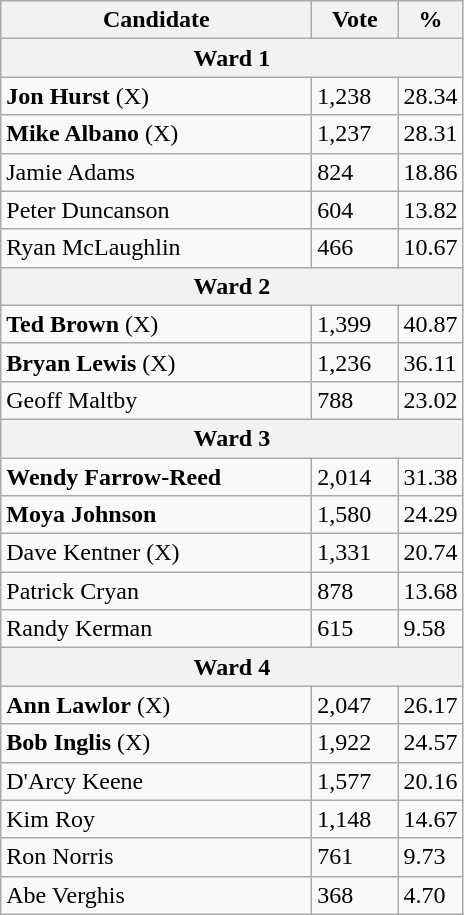<table class="wikitable">
<tr>
<th bgcolor="#DDDDFF" width="200px">Candidate</th>
<th bgcolor="#DDDDFF" width="50px">Vote</th>
<th bgcolor="#DDDDFF" width="30px">%</th>
</tr>
<tr>
<th colspan="3">Ward 1</th>
</tr>
<tr>
<td><strong>Jon Hurst</strong> (X)</td>
<td>1,238</td>
<td>28.34</td>
</tr>
<tr>
<td><strong>Mike Albano</strong> (X)</td>
<td>1,237</td>
<td>28.31</td>
</tr>
<tr>
<td>Jamie Adams</td>
<td>824</td>
<td>18.86</td>
</tr>
<tr>
<td>Peter Duncanson</td>
<td>604</td>
<td>13.82</td>
</tr>
<tr>
<td>Ryan McLaughlin</td>
<td>466</td>
<td>10.67</td>
</tr>
<tr>
<th colspan="3">Ward 2</th>
</tr>
<tr>
<td><strong>Ted Brown</strong> (X)</td>
<td>1,399</td>
<td>40.87</td>
</tr>
<tr>
<td><strong>Bryan Lewis</strong> (X)</td>
<td>1,236</td>
<td>36.11</td>
</tr>
<tr>
<td>Geoff Maltby</td>
<td>788</td>
<td>23.02</td>
</tr>
<tr>
<th colspan="3">Ward 3</th>
</tr>
<tr>
<td><strong>Wendy Farrow-Reed</strong></td>
<td>2,014</td>
<td>31.38</td>
</tr>
<tr>
<td><strong>Moya Johnson</strong></td>
<td>1,580</td>
<td>24.29</td>
</tr>
<tr>
<td>Dave Kentner (X)</td>
<td>1,331</td>
<td>20.74</td>
</tr>
<tr>
<td>Patrick Cryan</td>
<td>878</td>
<td>13.68</td>
</tr>
<tr>
<td>Randy Kerman</td>
<td>615</td>
<td>9.58</td>
</tr>
<tr>
<th colspan="3">Ward 4</th>
</tr>
<tr>
<td><strong>Ann Lawlor</strong> (X)</td>
<td>2,047</td>
<td>26.17</td>
</tr>
<tr>
<td><strong>Bob Inglis</strong> (X)</td>
<td>1,922</td>
<td>24.57</td>
</tr>
<tr>
<td>D'Arcy Keene</td>
<td>1,577</td>
<td>20.16</td>
</tr>
<tr>
<td>Kim Roy</td>
<td>1,148</td>
<td>14.67</td>
</tr>
<tr>
<td>Ron Norris</td>
<td>761</td>
<td>9.73</td>
</tr>
<tr>
<td>Abe Verghis</td>
<td>368</td>
<td>4.70</td>
</tr>
</table>
